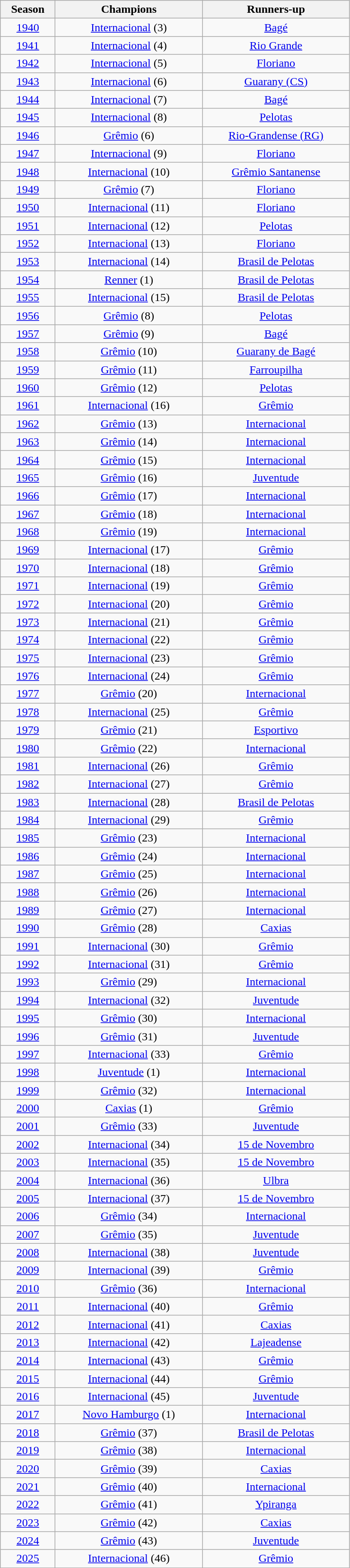<table class="wikitable" style="text-align:center; margin-left:1em;">
<tr>
<th style="width:70px">Season</th>
<th style="width:200px">Champions</th>
<th style="width:200px">Runners-up</th>
</tr>
<tr>
<td style="text-align:center"><a href='#'>1940</a></td>
<td><a href='#'>Internacional</a> (3)</td>
<td><a href='#'>Bagé</a></td>
</tr>
<tr>
<td style="text-align:center"><a href='#'>1941</a></td>
<td><a href='#'>Internacional</a> (4)</td>
<td><a href='#'>Rio Grande</a></td>
</tr>
<tr>
<td style="text-align:center"><a href='#'>1942</a></td>
<td><a href='#'>Internacional</a> (5)</td>
<td><a href='#'>Floriano</a></td>
</tr>
<tr>
<td style="text-align:center"><a href='#'>1943</a></td>
<td><a href='#'>Internacional</a> (6)</td>
<td><a href='#'>Guarany (CS)</a></td>
</tr>
<tr>
<td style="text-align:center"><a href='#'>1944</a></td>
<td><a href='#'>Internacional</a> (7)</td>
<td><a href='#'>Bagé</a></td>
</tr>
<tr>
<td style="text-align:center"><a href='#'>1945</a></td>
<td><a href='#'>Internacional</a> (8)</td>
<td><a href='#'>Pelotas</a></td>
</tr>
<tr>
<td style="text-align:center"><a href='#'>1946</a></td>
<td><a href='#'>Grêmio</a> (6)</td>
<td><a href='#'>Rio-Grandense (RG)</a></td>
</tr>
<tr>
<td style="text-align:center"><a href='#'>1947</a></td>
<td><a href='#'>Internacional</a> (9)</td>
<td><a href='#'>Floriano</a></td>
</tr>
<tr>
<td style="text-align:center"><a href='#'>1948</a></td>
<td><a href='#'>Internacional</a> (10)</td>
<td><a href='#'>Grêmio Santanense</a></td>
</tr>
<tr>
<td style="text-align:center"><a href='#'>1949</a></td>
<td><a href='#'>Grêmio</a> (7)</td>
<td><a href='#'>Floriano</a></td>
</tr>
<tr>
<td style="text-align:center"><a href='#'>1950</a></td>
<td><a href='#'>Internacional</a> (11)</td>
<td><a href='#'>Floriano</a></td>
</tr>
<tr>
<td style="text-align:center"><a href='#'>1951</a></td>
<td><a href='#'>Internacional</a> (12)</td>
<td><a href='#'>Pelotas</a></td>
</tr>
<tr>
<td style="text-align:center"><a href='#'>1952</a></td>
<td><a href='#'>Internacional</a> (13)</td>
<td><a href='#'>Floriano</a></td>
</tr>
<tr>
<td style="text-align:center"><a href='#'>1953</a></td>
<td><a href='#'>Internacional</a> (14)</td>
<td><a href='#'>Brasil de Pelotas</a></td>
</tr>
<tr>
<td style="text-align:center"><a href='#'>1954</a></td>
<td><a href='#'>Renner</a> (1)</td>
<td><a href='#'>Brasil de Pelotas</a></td>
</tr>
<tr>
<td style="text-align:center"><a href='#'>1955</a></td>
<td><a href='#'>Internacional</a> (15)</td>
<td><a href='#'>Brasil de Pelotas</a></td>
</tr>
<tr>
<td style="text-align:center"><a href='#'>1956</a></td>
<td><a href='#'>Grêmio</a> (8)</td>
<td><a href='#'>Pelotas</a></td>
</tr>
<tr>
<td style="text-align:center"><a href='#'>1957</a></td>
<td><a href='#'>Grêmio</a> (9)</td>
<td><a href='#'>Bagé</a></td>
</tr>
<tr>
<td style="text-align:center"><a href='#'>1958</a></td>
<td><a href='#'>Grêmio</a> (10)</td>
<td><a href='#'>Guarany de Bagé</a></td>
</tr>
<tr>
<td style="text-align:center"><a href='#'>1959</a></td>
<td><a href='#'>Grêmio</a> (11)</td>
<td><a href='#'>Farroupilha</a></td>
</tr>
<tr>
<td style="text-align:center"><a href='#'>1960</a></td>
<td><a href='#'>Grêmio</a> (12)</td>
<td><a href='#'>Pelotas</a></td>
</tr>
<tr>
<td style="text-align:center"><a href='#'>1961</a></td>
<td><a href='#'>Internacional</a> (16)</td>
<td><a href='#'>Grêmio</a></td>
</tr>
<tr>
<td style="text-align:center"><a href='#'>1962</a></td>
<td><a href='#'>Grêmio</a> (13)</td>
<td><a href='#'>Internacional</a></td>
</tr>
<tr>
<td style="text-align:center"><a href='#'>1963</a></td>
<td><a href='#'>Grêmio</a> (14)</td>
<td><a href='#'>Internacional</a></td>
</tr>
<tr>
<td style="text-align:center"><a href='#'>1964</a></td>
<td><a href='#'>Grêmio</a> (15)</td>
<td><a href='#'>Internacional</a></td>
</tr>
<tr>
<td style="text-align:center"><a href='#'>1965</a></td>
<td><a href='#'>Grêmio</a> (16)</td>
<td><a href='#'>Juventude</a></td>
</tr>
<tr>
<td style="text-align:center"><a href='#'>1966</a></td>
<td><a href='#'>Grêmio</a> (17)</td>
<td><a href='#'>Internacional</a></td>
</tr>
<tr>
<td style="text-align:center"><a href='#'>1967</a></td>
<td><a href='#'>Grêmio</a> (18)</td>
<td><a href='#'>Internacional</a></td>
</tr>
<tr>
<td style="text-align:center"><a href='#'>1968</a></td>
<td><a href='#'>Grêmio</a> (19)</td>
<td><a href='#'>Internacional</a></td>
</tr>
<tr>
<td style="text-align:center"><a href='#'>1969</a></td>
<td><a href='#'>Internacional</a> (17)</td>
<td><a href='#'>Grêmio</a></td>
</tr>
<tr>
<td style="text-align:center"><a href='#'>1970</a></td>
<td><a href='#'>Internacional</a> (18)</td>
<td><a href='#'>Grêmio</a></td>
</tr>
<tr>
<td style="text-align:center"><a href='#'>1971</a></td>
<td><a href='#'>Internacional</a> (19)</td>
<td><a href='#'>Grêmio</a></td>
</tr>
<tr>
<td style="text-align:center"><a href='#'>1972</a></td>
<td><a href='#'>Internacional</a> (20)</td>
<td><a href='#'>Grêmio</a></td>
</tr>
<tr>
<td style="text-align:center"><a href='#'>1973</a></td>
<td><a href='#'>Internacional</a> (21)</td>
<td><a href='#'>Grêmio</a></td>
</tr>
<tr>
<td style="text-align:center"><a href='#'>1974</a></td>
<td><a href='#'>Internacional</a> (22)</td>
<td><a href='#'>Grêmio</a></td>
</tr>
<tr>
<td style="text-align:center"><a href='#'>1975</a></td>
<td><a href='#'>Internacional</a> (23)</td>
<td><a href='#'>Grêmio</a></td>
</tr>
<tr>
<td style="text-align:center"><a href='#'>1976</a></td>
<td><a href='#'>Internacional</a> (24)</td>
<td><a href='#'>Grêmio</a></td>
</tr>
<tr>
<td style="text-align:center"><a href='#'>1977</a></td>
<td><a href='#'>Grêmio</a> (20)</td>
<td><a href='#'>Internacional</a></td>
</tr>
<tr>
<td style="text-align:center"><a href='#'>1978</a></td>
<td><a href='#'>Internacional</a> (25)</td>
<td><a href='#'>Grêmio</a></td>
</tr>
<tr>
<td style="text-align:center"><a href='#'>1979</a></td>
<td><a href='#'>Grêmio</a> (21)</td>
<td><a href='#'>Esportivo</a></td>
</tr>
<tr>
<td style="text-align:center"><a href='#'>1980</a></td>
<td><a href='#'>Grêmio</a> (22)</td>
<td><a href='#'>Internacional</a></td>
</tr>
<tr>
<td style="text-align:center"><a href='#'>1981</a></td>
<td><a href='#'>Internacional</a> (26)</td>
<td><a href='#'>Grêmio</a></td>
</tr>
<tr>
<td style="text-align:center"><a href='#'>1982</a></td>
<td><a href='#'>Internacional</a> (27)</td>
<td><a href='#'>Grêmio</a></td>
</tr>
<tr>
<td style="text-align:center"><a href='#'>1983</a></td>
<td><a href='#'>Internacional</a> (28)</td>
<td><a href='#'>Brasil de Pelotas</a></td>
</tr>
<tr>
<td style="text-align:center"><a href='#'>1984</a></td>
<td><a href='#'>Internacional</a> (29)</td>
<td><a href='#'>Grêmio</a></td>
</tr>
<tr>
<td style="text-align:center"><a href='#'>1985</a></td>
<td><a href='#'>Grêmio</a> (23)</td>
<td><a href='#'>Internacional</a></td>
</tr>
<tr>
<td style="text-align:center"><a href='#'>1986</a></td>
<td><a href='#'>Grêmio</a> (24)</td>
<td><a href='#'>Internacional</a></td>
</tr>
<tr>
<td style="text-align:center"><a href='#'>1987</a></td>
<td><a href='#'>Grêmio</a> (25)</td>
<td><a href='#'>Internacional</a></td>
</tr>
<tr>
<td style="text-align:center"><a href='#'>1988</a></td>
<td><a href='#'>Grêmio</a> (26)</td>
<td><a href='#'>Internacional</a></td>
</tr>
<tr>
<td style="text-align:center"><a href='#'>1989</a></td>
<td><a href='#'>Grêmio</a> (27)</td>
<td><a href='#'>Internacional</a></td>
</tr>
<tr>
<td style="text-align:center"><a href='#'>1990</a></td>
<td><a href='#'>Grêmio</a> (28)</td>
<td><a href='#'>Caxias</a></td>
</tr>
<tr>
<td style="text-align:center"><a href='#'>1991</a></td>
<td><a href='#'>Internacional</a> (30)</td>
<td><a href='#'>Grêmio</a></td>
</tr>
<tr>
<td style="text-align:center"><a href='#'>1992</a></td>
<td><a href='#'>Internacional</a> (31)</td>
<td><a href='#'>Grêmio</a></td>
</tr>
<tr>
<td style="text-align:center"><a href='#'>1993</a></td>
<td><a href='#'>Grêmio</a> (29)</td>
<td><a href='#'>Internacional</a></td>
</tr>
<tr>
<td style="text-align:center"><a href='#'>1994</a></td>
<td><a href='#'>Internacional</a> (32)</td>
<td><a href='#'>Juventude</a></td>
</tr>
<tr>
<td style="text-align:center"><a href='#'>1995</a></td>
<td><a href='#'>Grêmio</a> (30)</td>
<td><a href='#'>Internacional</a></td>
</tr>
<tr>
<td style="text-align:center"><a href='#'>1996</a></td>
<td><a href='#'>Grêmio</a> (31)</td>
<td><a href='#'>Juventude</a></td>
</tr>
<tr>
<td style="text-align:center"><a href='#'>1997</a></td>
<td><a href='#'>Internacional</a> (33)</td>
<td><a href='#'>Grêmio</a></td>
</tr>
<tr>
<td style="text-align:center"><a href='#'>1998</a></td>
<td><a href='#'>Juventude</a> (1)</td>
<td><a href='#'>Internacional</a></td>
</tr>
<tr>
<td style="text-align:center"><a href='#'>1999</a></td>
<td><a href='#'>Grêmio</a> (32)</td>
<td><a href='#'>Internacional</a></td>
</tr>
<tr>
<td style="text-align:center"><a href='#'>2000</a></td>
<td><a href='#'>Caxias</a> (1)</td>
<td><a href='#'>Grêmio</a></td>
</tr>
<tr>
<td style="text-align:center"><a href='#'>2001</a></td>
<td><a href='#'>Grêmio</a> (33)</td>
<td><a href='#'>Juventude</a></td>
</tr>
<tr>
<td style="text-align:center"><a href='#'>2002</a></td>
<td><a href='#'>Internacional</a> (34)</td>
<td><a href='#'>15 de Novembro</a></td>
</tr>
<tr>
<td style="text-align:center"><a href='#'>2003</a></td>
<td><a href='#'>Internacional</a> (35)</td>
<td><a href='#'>15 de Novembro</a></td>
</tr>
<tr>
<td style="text-align:center"><a href='#'>2004</a></td>
<td><a href='#'>Internacional</a> (36)</td>
<td><a href='#'>Ulbra</a></td>
</tr>
<tr>
<td style="text-align:center"><a href='#'>2005</a></td>
<td><a href='#'>Internacional</a> (37)</td>
<td><a href='#'>15 de Novembro</a></td>
</tr>
<tr>
<td style="text-align:center"><a href='#'>2006</a></td>
<td><a href='#'>Grêmio</a> (34)</td>
<td><a href='#'>Internacional</a></td>
</tr>
<tr>
<td style="text-align:center"><a href='#'>2007</a></td>
<td><a href='#'>Grêmio</a> (35)</td>
<td><a href='#'>Juventude</a></td>
</tr>
<tr>
<td style="text-align:center"><a href='#'>2008</a></td>
<td><a href='#'>Internacional</a> (38)</td>
<td><a href='#'>Juventude</a></td>
</tr>
<tr>
<td style="text-align:center"><a href='#'>2009</a></td>
<td><a href='#'>Internacional</a> (39)</td>
<td><a href='#'>Grêmio</a></td>
</tr>
<tr>
<td style="text-align:center"><a href='#'>2010</a></td>
<td><a href='#'>Grêmio</a> (36)</td>
<td><a href='#'>Internacional</a></td>
</tr>
<tr>
<td style="text-align:center"><a href='#'>2011</a></td>
<td><a href='#'>Internacional</a> (40)</td>
<td><a href='#'>Grêmio</a></td>
</tr>
<tr>
<td style="text-align:center"><a href='#'>2012</a></td>
<td><a href='#'>Internacional</a> (41)</td>
<td><a href='#'>Caxias</a></td>
</tr>
<tr>
<td style="text-align:center"><a href='#'>2013</a></td>
<td><a href='#'>Internacional</a> (42)</td>
<td><a href='#'>Lajeadense</a></td>
</tr>
<tr>
<td style="text-align:center"><a href='#'>2014</a></td>
<td><a href='#'>Internacional</a> (43)</td>
<td><a href='#'>Grêmio</a></td>
</tr>
<tr>
<td style="text-align:center"><a href='#'>2015</a></td>
<td><a href='#'>Internacional</a> (44)</td>
<td><a href='#'>Grêmio</a></td>
</tr>
<tr>
<td style="text-align:center"><a href='#'>2016</a></td>
<td><a href='#'>Internacional</a> (45)</td>
<td><a href='#'>Juventude</a></td>
</tr>
<tr>
<td style="text-align:center"><a href='#'>2017</a></td>
<td><a href='#'>Novo Hamburgo</a> (1)</td>
<td><a href='#'>Internacional</a></td>
</tr>
<tr>
<td style="text-align:center"><a href='#'>2018</a></td>
<td><a href='#'>Grêmio</a> (37)</td>
<td><a href='#'>Brasil de Pelotas</a></td>
</tr>
<tr>
<td style="text-align:center"><a href='#'>2019</a></td>
<td><a href='#'>Grêmio</a> (38)</td>
<td><a href='#'>Internacional</a></td>
</tr>
<tr>
<td style="text-align:center"><a href='#'>2020</a></td>
<td><a href='#'>Grêmio</a> (39)</td>
<td><a href='#'>Caxias</a></td>
</tr>
<tr>
<td style="text-align:center"><a href='#'>2021</a></td>
<td><a href='#'>Grêmio</a> (40)</td>
<td><a href='#'>Internacional</a></td>
</tr>
<tr>
<td style="text-align:center"><a href='#'>2022</a></td>
<td><a href='#'>Grêmio</a> (41)</td>
<td><a href='#'>Ypiranga</a></td>
</tr>
<tr>
<td style="text-align:center"><a href='#'>2023</a></td>
<td><a href='#'>Grêmio</a> (42)</td>
<td><a href='#'>Caxias</a></td>
</tr>
<tr>
<td style="text-align:center"><a href='#'>2024</a></td>
<td><a href='#'>Grêmio</a> (43)</td>
<td><a href='#'>Juventude</a></td>
</tr>
<tr>
<td style="text-align:center"><a href='#'>2025</a></td>
<td><a href='#'>Internacional</a> (46)</td>
<td><a href='#'>Grêmio</a></td>
</tr>
</table>
